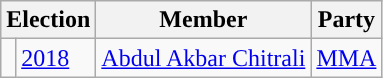<table class="wikitable">
<tr>
<th colspan="2">Election</th>
<th>Member</th>
<th>Party</th>
</tr>
<tr>
<td style="background-color: "></td>
<td><a href='#'>2018</a></td>
<td><a href='#'>Abdul Akbar Chitrali</a></td>
<td><a href='#'>MMA</a></td>
</tr>
</table>
